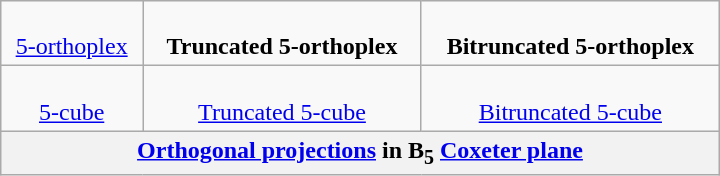<table class=wikitable align=right width=480 style="margin-left:1em;">
<tr align=center valign=top>
<td><br><a href='#'>5-orthoplex</a><br></td>
<td><br><strong>Truncated 5-orthoplex</strong><br></td>
<td><br><strong>Bitruncated 5-orthoplex</strong><br></td>
</tr>
<tr align=center valign=top>
<td><br><a href='#'>5-cube</a><br></td>
<td><br><a href='#'>Truncated 5-cube</a><br></td>
<td><br><a href='#'>Bitruncated 5-cube</a><br></td>
</tr>
<tr>
<th colspan=4><a href='#'>Orthogonal projections</a> in B<sub>5</sub> <a href='#'>Coxeter plane</a></th>
</tr>
</table>
